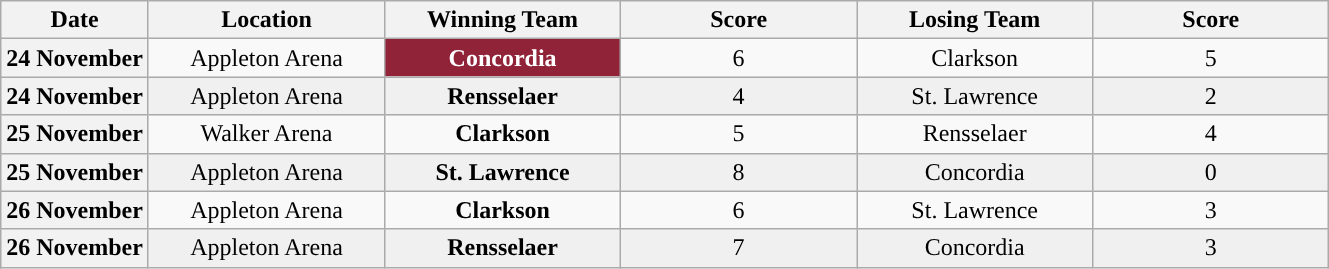<table class="wikitable" style="text-align:center" cellpadding=2 cellspacing=2>
<tr>
<th>Date</th>
<th scope="col" width="150">Location</th>
<th scope="col" width="150">Winning Team</th>
<th scope="col" width="150">Score</th>
<th scope="col" width="150">Losing Team</th>
<th scope="col" width="150">Score</th>
</tr>
<tr>
<th>24 November</th>
<td>Appleton Arena</td>
<td style="color:white; background:#912338; "><strong>Concordia</strong></td>
<td>6</td>
<td>Clarkson</td>
<td>5</td>
</tr>
<tr bgcolor=f0f0f0>
<th>24 November</th>
<td>Appleton Arena</td>
<td><strong>Rensselaer</strong></td>
<td>4</td>
<td>St. Lawrence</td>
<td>2</td>
</tr>
<tr>
<th>25 November</th>
<td>Walker Arena</td>
<td><strong>Clarkson</strong></td>
<td>5</td>
<td>Rensselaer</td>
<td>4</td>
</tr>
<tr bgcolor=f0f0f0>
<th>25 November</th>
<td>Appleton Arena</td>
<td><strong>St. Lawrence</strong></td>
<td>8</td>
<td>Concordia</td>
<td>0</td>
</tr>
<tr>
<th>26 November</th>
<td>Appleton Arena</td>
<td><strong>Clarkson</strong></td>
<td>6</td>
<td>St. Lawrence</td>
<td>3</td>
</tr>
<tr bgcolor=f0f0f0>
<th>26 November</th>
<td>Appleton Arena</td>
<td><strong>Rensselaer</strong></td>
<td>7</td>
<td>Concordia</td>
<td>3</td>
</tr>
</table>
